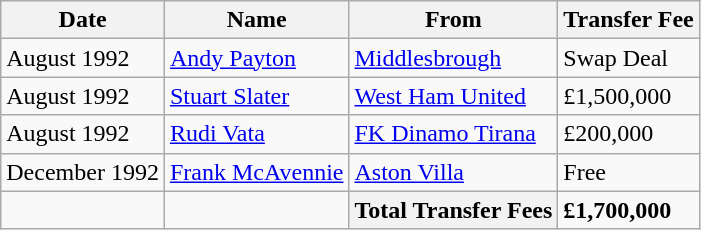<table class="wikitable">
<tr>
<th>Date</th>
<th>Name</th>
<th>From</th>
<th>Transfer Fee</th>
</tr>
<tr>
<td>August 1992</td>
<td> <a href='#'>Andy Payton</a></td>
<td> <a href='#'>Middlesbrough</a></td>
<td>Swap Deal</td>
</tr>
<tr>
<td>August 1992</td>
<td> <a href='#'>Stuart Slater</a></td>
<td> <a href='#'>West Ham United</a></td>
<td>£1,500,000</td>
</tr>
<tr>
<td>August 1992</td>
<td> <a href='#'>Rudi Vata</a></td>
<td> <a href='#'>FK Dinamo Tirana</a></td>
<td>£200,000</td>
</tr>
<tr>
<td>December 1992</td>
<td> <a href='#'>Frank McAvennie</a></td>
<td> <a href='#'>Aston Villa</a></td>
<td>Free</td>
</tr>
<tr>
<td></td>
<td></td>
<th><strong>Total Transfer Fees</strong></th>
<td><strong>£1,700,000</strong></td>
</tr>
</table>
